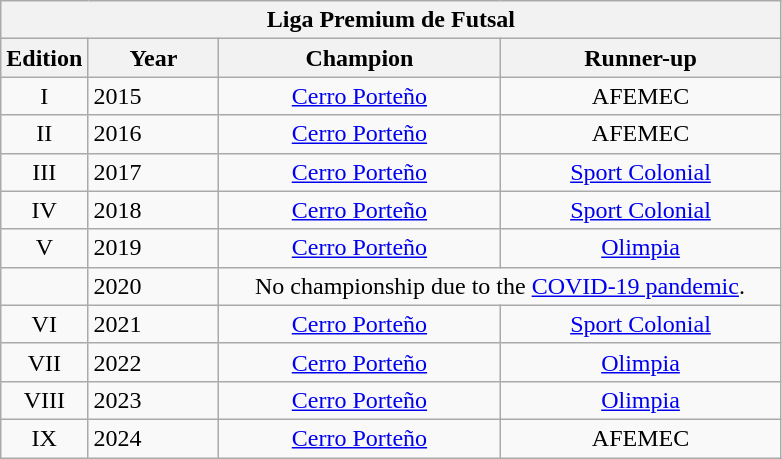<table class="wikitable col2der col4izq" style="text-align:center">
<tr>
<th colspan="5">Liga Premium de Futsal</th>
</tr>
<tr>
<th>Edition</th>
<th Width=80>Year</th>
<th Width=180>Champion</th>
<th Width=180>Runner-up</th>
</tr>
<tr>
<td>I</td>
<td style="text-align:left">2015</td>
<td><a href='#'>Cerro Porteño</a></td>
<td>AFEMEC</td>
</tr>
<tr>
<td>II</td>
<td style="text-align:left">2016</td>
<td><a href='#'>Cerro Porteño</a></td>
<td>AFEMEC</td>
</tr>
<tr>
<td>III</td>
<td style="text-align:left">2017</td>
<td><a href='#'>Cerro Porteño</a></td>
<td><a href='#'>Sport Colonial</a></td>
</tr>
<tr>
<td>IV</td>
<td style="text-align:left">2018</td>
<td><a href='#'>Cerro Porteño</a></td>
<td><a href='#'>Sport Colonial</a></td>
</tr>
<tr>
<td>V</td>
<td style="text-align:left">2019</td>
<td><a href='#'>Cerro Porteño</a></td>
<td><a href='#'>Olimpia</a></td>
</tr>
<tr>
<td></td>
<td style="text-align:left">2020</td>
<td colspan="2">No championship due to the <a href='#'>COVID-19 pandemic</a>.</td>
</tr>
<tr>
<td>VI</td>
<td style="text-align:left">2021</td>
<td><a href='#'>Cerro Porteño</a></td>
<td><a href='#'>Sport Colonial</a></td>
</tr>
<tr>
<td>VII</td>
<td style="text-align:left">2022</td>
<td><a href='#'>Cerro Porteño</a></td>
<td><a href='#'>Olimpia</a></td>
</tr>
<tr>
<td>VIII</td>
<td style="text-align:left">2023</td>
<td><a href='#'>Cerro Porteño</a></td>
<td><a href='#'>Olimpia</a></td>
</tr>
<tr>
<td>IX</td>
<td style="text-align:left">2024</td>
<td><a href='#'>Cerro Porteño</a></td>
<td>AFEMEC</td>
</tr>
</table>
